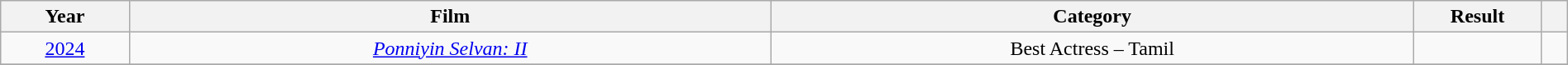<table class="wikitable sortable" style="width:100%;">
<tr>
<th style="width:5%;">Year</th>
<th style="width:25%;">Film</th>
<th style="width:25%;">Category</th>
<th style="width:5%;">Result</th>
<th style="width:1%;" class="unsortable"></th>
</tr>
<tr>
<td style="text-align:center;"><a href='#'>2024</a></td>
<td style="text-align:center;"><em><a href='#'>Ponniyin Selvan: II</a></em></td>
<td style="text-align:center;">Best Actress – Tamil</td>
<td></td>
<td style="text-align:center;"></td>
</tr>
<tr>
</tr>
</table>
